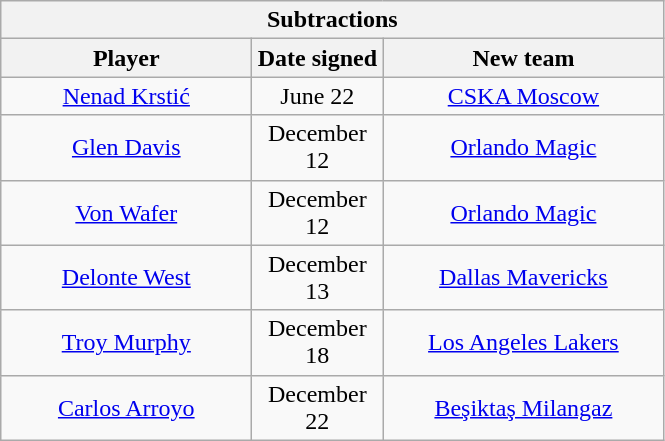<table class="wikitable" style="text-align:center">
<tr>
<th colspan=3>Subtractions</th>
</tr>
<tr>
<th style="width:160px">Player</th>
<th style="width:80px">Date signed</th>
<th style="width:180px">New team</th>
</tr>
<tr>
<td><a href='#'>Nenad Krstić</a></td>
<td>June 22</td>
<td><a href='#'>CSKA Moscow</a> </td>
</tr>
<tr>
<td><a href='#'>Glen Davis</a></td>
<td>December 12</td>
<td><a href='#'>Orlando Magic</a></td>
</tr>
<tr>
<td><a href='#'>Von Wafer</a></td>
<td>December 12</td>
<td><a href='#'>Orlando Magic</a></td>
</tr>
<tr>
<td><a href='#'>Delonte West</a></td>
<td>December 13</td>
<td><a href='#'>Dallas Mavericks</a></td>
</tr>
<tr>
<td><a href='#'>Troy Murphy</a></td>
<td>December 18</td>
<td><a href='#'>Los Angeles Lakers</a></td>
</tr>
<tr>
<td><a href='#'>Carlos Arroyo</a></td>
<td>December 22</td>
<td><a href='#'>Beşiktaş Milangaz</a> </td>
</tr>
</table>
